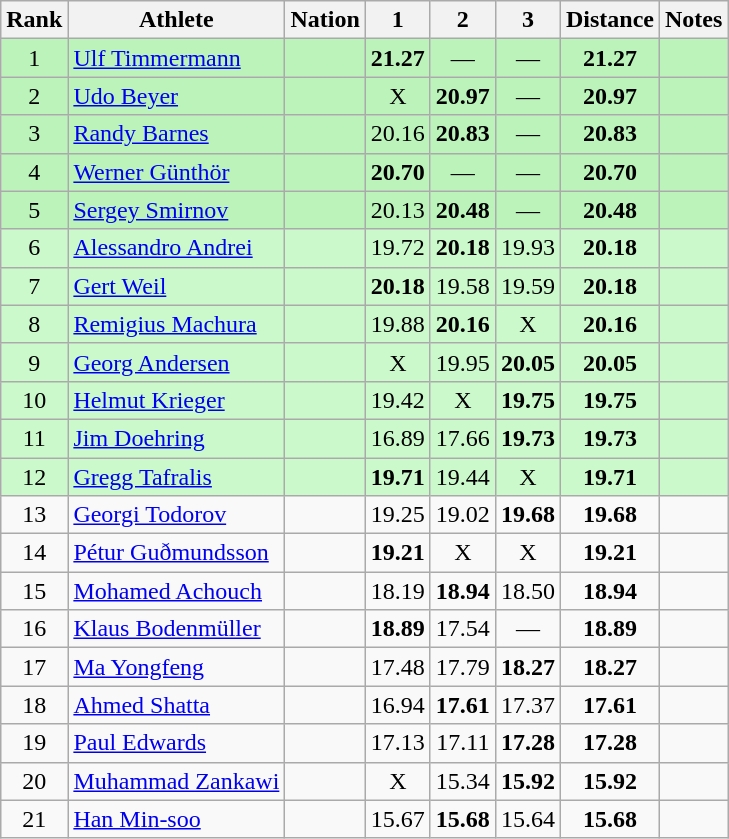<table class="wikitable sortable" style="text-align:center">
<tr>
<th>Rank</th>
<th>Athlete</th>
<th>Nation</th>
<th>1</th>
<th>2</th>
<th>3</th>
<th>Distance</th>
<th>Notes</th>
</tr>
<tr style="background:#bbf3bb;">
<td>1</td>
<td align=left><a href='#'>Ulf Timmermann</a></td>
<td align=left></td>
<td><strong>21.27</strong></td>
<td data-sort-value=1.00>—</td>
<td data-sort-value=1.00>—</td>
<td><strong>21.27</strong></td>
<td></td>
</tr>
<tr style="background:#bbf3bb;">
<td>2</td>
<td align=left><a href='#'>Udo Beyer</a></td>
<td align=left></td>
<td data-sort-value=1.00>X</td>
<td><strong>20.97</strong></td>
<td data-sort-value=1.00>—</td>
<td><strong>20.97</strong></td>
<td></td>
</tr>
<tr style="background:#bbf3bb;">
<td>3</td>
<td align=left><a href='#'>Randy Barnes</a></td>
<td align=left></td>
<td>20.16</td>
<td><strong>20.83</strong></td>
<td data-sort-value=1.00>—</td>
<td><strong>20.83</strong></td>
<td></td>
</tr>
<tr style="background:#bbf3bb;">
<td>4</td>
<td align=left><a href='#'>Werner Günthör</a></td>
<td align=left></td>
<td><strong>20.70</strong></td>
<td data-sort-value=1.00>—</td>
<td data-sort-value=1.00>—</td>
<td><strong>20.70</strong></td>
<td></td>
</tr>
<tr style="background:#bbf3bb;">
<td>5</td>
<td align=left><a href='#'>Sergey Smirnov</a></td>
<td align=left></td>
<td>20.13</td>
<td><strong>20.48</strong></td>
<td data-sort-value=1.00>—</td>
<td><strong>20.48</strong></td>
<td></td>
</tr>
<tr style="background:#ccf9cc;">
<td>6</td>
<td align=left><a href='#'>Alessandro Andrei</a></td>
<td align=left></td>
<td>19.72</td>
<td><strong>20.18</strong></td>
<td>19.93</td>
<td><strong>20.18</strong></td>
<td></td>
</tr>
<tr style="background:#ccf9cc;">
<td>7</td>
<td align=left><a href='#'>Gert Weil</a></td>
<td align=left></td>
<td><strong>20.18</strong></td>
<td>19.58</td>
<td>19.59</td>
<td><strong>20.18</strong></td>
<td></td>
</tr>
<tr style="background:#ccf9cc;">
<td>8</td>
<td align=left><a href='#'>Remigius Machura</a></td>
<td align=left></td>
<td>19.88</td>
<td><strong>20.16</strong></td>
<td data-sort-value=1.00>X</td>
<td><strong>20.16</strong></td>
<td></td>
</tr>
<tr style="background:#ccf9cc;">
<td>9</td>
<td align=left><a href='#'>Georg Andersen</a></td>
<td align=left></td>
<td data-sort-value=1.00>X</td>
<td>19.95</td>
<td><strong>20.05</strong></td>
<td><strong>20.05</strong></td>
<td></td>
</tr>
<tr style="background:#ccf9cc;">
<td>10</td>
<td align=left><a href='#'>Helmut Krieger</a></td>
<td align=left></td>
<td>19.42</td>
<td data-sort-value=1.00>X</td>
<td><strong>19.75</strong></td>
<td><strong>19.75</strong></td>
<td></td>
</tr>
<tr style="background:#ccf9cc;">
<td>11</td>
<td align=left><a href='#'>Jim Doehring</a></td>
<td align=left></td>
<td>16.89</td>
<td>17.66</td>
<td><strong>19.73</strong></td>
<td><strong>19.73</strong></td>
<td></td>
</tr>
<tr style="background:#ccf9cc;">
<td>12</td>
<td align=left><a href='#'>Gregg Tafralis</a></td>
<td align=left></td>
<td><strong>19.71</strong></td>
<td>19.44</td>
<td data-sort-value=1.00>X</td>
<td><strong>19.71</strong></td>
<td></td>
</tr>
<tr>
<td>13</td>
<td align=left><a href='#'>Georgi Todorov</a></td>
<td align=left></td>
<td>19.25</td>
<td>19.02</td>
<td><strong>19.68</strong></td>
<td><strong>19.68</strong></td>
<td></td>
</tr>
<tr>
<td>14</td>
<td align=left><a href='#'>Pétur Guðmundsson</a></td>
<td align=left></td>
<td><strong>19.21</strong></td>
<td data-sort-value=1.00>X</td>
<td data-sort-value=1.00>X</td>
<td><strong>19.21</strong></td>
<td></td>
</tr>
<tr>
<td>15</td>
<td align=left><a href='#'>Mohamed Achouch</a></td>
<td align=left></td>
<td>18.19</td>
<td><strong>18.94</strong></td>
<td>18.50</td>
<td><strong>18.94</strong></td>
<td></td>
</tr>
<tr>
<td>16</td>
<td align=left><a href='#'>Klaus Bodenmüller</a></td>
<td align=left></td>
<td><strong>18.89</strong></td>
<td>17.54</td>
<td data-sort-value=1.00>—</td>
<td><strong>18.89</strong></td>
<td></td>
</tr>
<tr>
<td>17</td>
<td align=left><a href='#'>Ma Yongfeng</a></td>
<td align=left></td>
<td>17.48</td>
<td>17.79</td>
<td><strong>18.27</strong></td>
<td><strong>18.27</strong></td>
<td></td>
</tr>
<tr>
<td>18</td>
<td align=left><a href='#'>Ahmed Shatta</a></td>
<td align=left></td>
<td>16.94</td>
<td><strong>17.61</strong></td>
<td>17.37</td>
<td><strong>17.61</strong></td>
<td></td>
</tr>
<tr>
<td>19</td>
<td align=left><a href='#'>Paul Edwards</a></td>
<td align=left></td>
<td>17.13</td>
<td>17.11</td>
<td><strong>17.28</strong></td>
<td><strong>17.28</strong></td>
<td></td>
</tr>
<tr>
<td>20</td>
<td align=left><a href='#'>Muhammad Zankawi</a></td>
<td align=left></td>
<td data-sort-value=1.00>X</td>
<td>15.34</td>
<td><strong>15.92</strong></td>
<td><strong>15.92</strong></td>
<td></td>
</tr>
<tr>
<td>21</td>
<td align=left><a href='#'>Han Min-soo</a></td>
<td align=left></td>
<td>15.67</td>
<td><strong>15.68</strong></td>
<td>15.64</td>
<td><strong>15.68</strong></td>
<td></td>
</tr>
</table>
